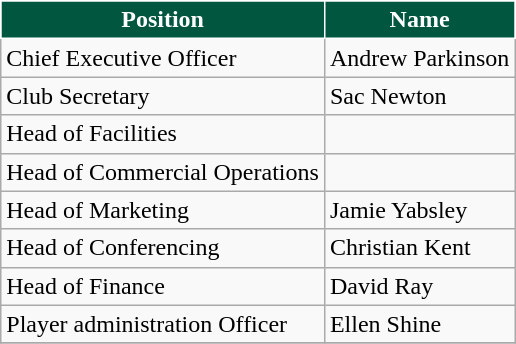<table class="wikitable">
<tr>
<th style="background-color:#00563F; color:white; border:1px solid white;" scope="col">Position</th>
<th style="background-color:#00563F; color:white; border:1px solid white;" scope="col">Name</th>
</tr>
<tr>
<td>Chief Executive Officer</td>
<td>Andrew Parkinson</td>
</tr>
<tr>
<td>Club Secretary</td>
<td>Sac Newton</td>
</tr>
<tr>
<td>Head of Facilities</td>
<td></td>
</tr>
<tr>
<td>Head of Commercial Operations</td>
<td></td>
</tr>
<tr>
<td>Head of Marketing</td>
<td>Jamie Yabsley</td>
</tr>
<tr>
<td>Head of Conferencing</td>
<td>Christian Kent</td>
</tr>
<tr>
<td>Head of Finance</td>
<td>David Ray</td>
</tr>
<tr>
<td>Player administration Officer</td>
<td>Ellen Shine</td>
</tr>
<tr>
</tr>
</table>
